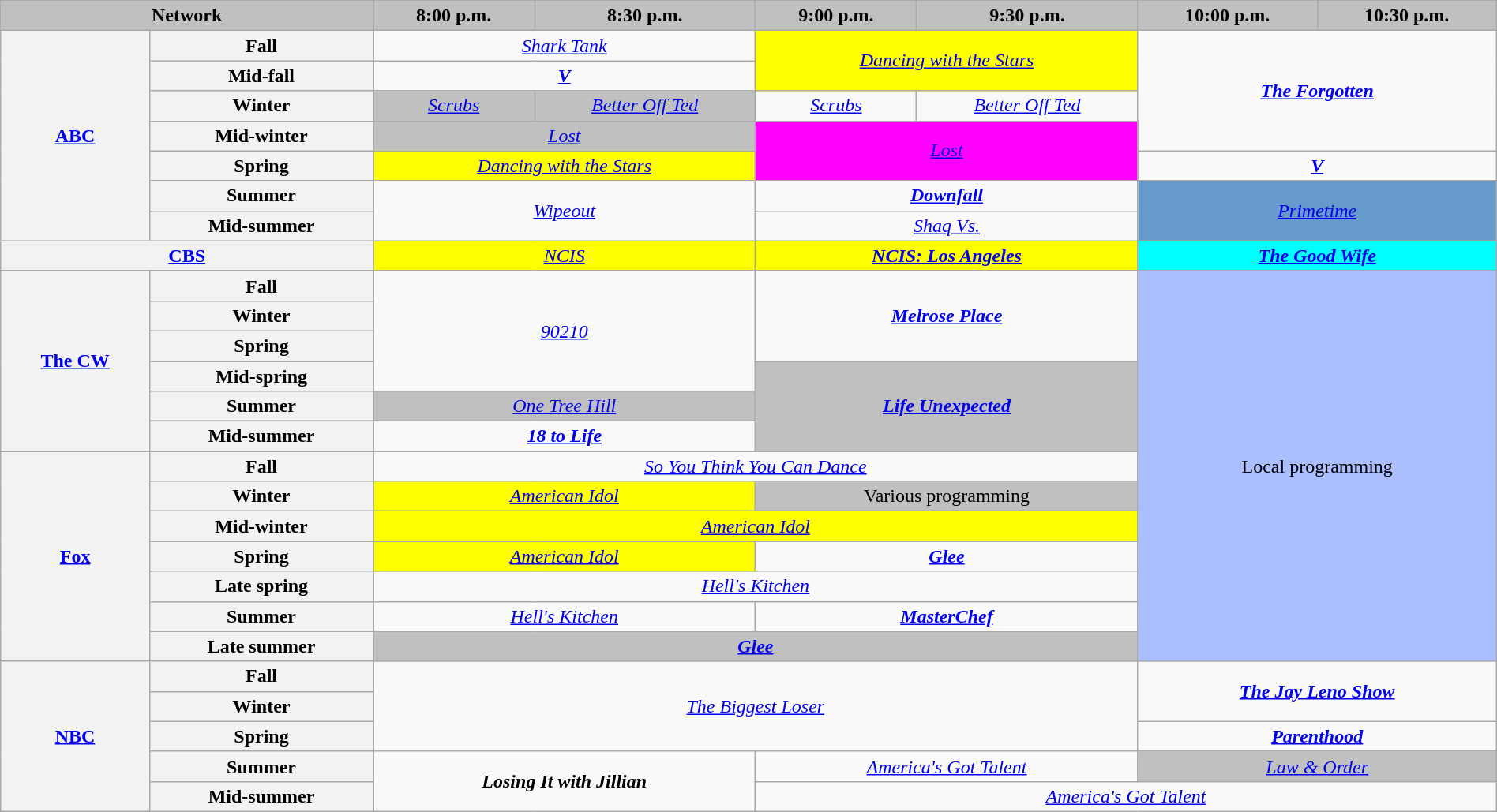<table class="wikitable" style="width:100%;margin-right:0;text-align:center">
<tr>
<th colspan="2" style="background-color:#C0C0C0;text-align:center">Network</th>
<th style="background-color:#C0C0C0;text-align:center">8:00 p.m.</th>
<th style="background-color:#C0C0C0;text-align:center">8:30 p.m.</th>
<th style="background-color:#C0C0C0;text-align:center">9:00 p.m.</th>
<th style="background-color:#C0C0C0;text-align:center">9:30 p.m.</th>
<th style="background-color:#C0C0C0;text-align:center">10:00 p.m.</th>
<th style="background-color:#C0C0C0;text-align:center">10:30 p.m.</th>
</tr>
<tr>
<th rowspan="7"><a href='#'>ABC</a></th>
<th>Fall</th>
<td colspan="2"><em><a href='#'>Shark Tank</a></em></td>
<td style="background:#FFFF00;" colspan="2" rowspan="2"><em><a href='#'>Dancing with the Stars</a></em>   </td>
<td colspan="2" rowspan="4"><strong><em><a href='#'>The Forgotten</a></em></strong></td>
</tr>
<tr>
<th>Mid-fall</th>
<td colspan="2"><strong><em><a href='#'>V</a></em></strong></td>
</tr>
<tr>
<th>Winter</th>
<td style="background:#C0C0C0;"><em><a href='#'>Scrubs</a></em> </td>
<td style="background:#C0C0C0;"><em><a href='#'>Better Off Ted</a></em> </td>
<td><em><a href='#'>Scrubs</a></em></td>
<td><em><a href='#'>Better Off Ted</a></em></td>
</tr>
<tr>
<th>Mid-winter</th>
<td style="background:#C0C0C0;" colspan="2"><em><a href='#'>Lost</a></em> </td>
<td style="background:#FF00FF;" colspan="2" rowspan="2"><em><a href='#'>Lost</a></em> </td>
</tr>
<tr>
<th>Spring</th>
<td style="background:#FFFF00;" colspan="2"><em><a href='#'>Dancing with the Stars</a></em>  </td>
<td colspan="2"><strong><em><a href='#'>V</a></em></strong></td>
</tr>
<tr>
<th>Summer</th>
<td colspan="2" rowspan="2"><em><a href='#'>Wipeout</a></em></td>
<td colspan="2"><strong><em><a href='#'>Downfall</a></em></strong></td>
<td style="background:#6699CC;" colspan="2" rowspan="2"><em><a href='#'>Primetime</a></em></td>
</tr>
<tr>
<th>Mid-summer</th>
<td colspan="2"><em><a href='#'>Shaq Vs.</a></em></td>
</tr>
<tr>
<th colspan="2"><a href='#'>CBS</a></th>
<td style="background:#FFFF00;" colspan="2"><em><a href='#'>NCIS</a></em> </td>
<td style="background:#FFFF00;" colspan="2"><strong><em><a href='#'>NCIS: Los Angeles</a></em></strong> </td>
<td style="background:#00FFFF;" colspan="2"><strong><em><a href='#'>The Good Wife</a></em></strong> </td>
</tr>
<tr>
<th rowspan="6"><a href='#'>The CW</a></th>
<th>Fall</th>
<td colspan="2" rowspan="4"><em><a href='#'>90210</a></em></td>
<td colspan="2" rowspan="3"><strong><em><a href='#'>Melrose Place</a></em></strong></td>
<td style="background:#abbfff;" colspan="2" rowspan="13">Local programming</td>
</tr>
<tr>
<th>Winter</th>
</tr>
<tr>
<th>Spring</th>
</tr>
<tr>
<th>Mid-spring</th>
<td style="background:#C0C0C0;" colspan="2" rowspan="3"><strong><em><a href='#'>Life Unexpected</a></em></strong> </td>
</tr>
<tr>
<th>Summer</th>
<td style="background:#C0C0C0;" colspan="2"><em><a href='#'>One Tree Hill</a></em> </td>
</tr>
<tr>
<th>Mid-summer</th>
<td colspan="2"><strong><em><a href='#'>18 to Life</a></em></strong></td>
</tr>
<tr>
<th rowspan="7"><a href='#'>Fox</a></th>
<th>Fall</th>
<td colspan="4"><em><a href='#'>So You Think You Can Dance</a></em></td>
</tr>
<tr>
<th>Winter</th>
<td style="background:#FFFF00;" colspan="2"><em><a href='#'>American Idol</a></em> </td>
<td colspan="2" style="background:#C0C0C0;">Various programming</td>
</tr>
<tr>
<th>Mid-winter</th>
<td style="background:#FFFF00;" colspan="4"><em><a href='#'>American Idol</a></em> </td>
</tr>
<tr>
<th>Spring</th>
<td style="background:#FFFF00;" colspan="2"><em><a href='#'>American Idol</a></em> </td>
<td colspan="2"><strong><em><a href='#'>Glee</a></em></strong></td>
</tr>
<tr>
<th>Late spring</th>
<td colspan="4"><em><a href='#'>Hell's Kitchen</a></em></td>
</tr>
<tr>
<th>Summer</th>
<td colspan="2"><em><a href='#'>Hell's Kitchen</a></em></td>
<td colspan="2"><strong><em><a href='#'>MasterChef</a></em></strong></td>
</tr>
<tr>
<th>Late summer</th>
<td style="background:#C0C0C0;" colspan="4"><strong><em><a href='#'>Glee</a></em></strong> </td>
</tr>
<tr>
<th rowspan="5"><a href='#'>NBC</a></th>
<th>Fall</th>
<td colspan="4" rowspan="3"><em><a href='#'>The Biggest Loser</a></em></td>
<td colspan="2" rowspan="2"><strong><em><a href='#'>The Jay Leno Show</a></em></strong></td>
</tr>
<tr>
<th>Winter</th>
</tr>
<tr>
<th>Spring</th>
<td colspan="2"><strong><em><a href='#'>Parenthood</a></em></strong></td>
</tr>
<tr>
<th>Summer</th>
<td colspan="2" rowspan="2"><strong><em>Losing It with Jillian</em></strong></td>
<td colspan="2"><em><a href='#'>America's Got Talent</a></em></td>
<td colspan="2" style="background:#C0C0C0;"><em><a href='#'>Law & Order</a></em> </td>
</tr>
<tr>
<th>Mid-summer</th>
<td colspan="4"><em><a href='#'>America's Got Talent</a></em></td>
</tr>
</table>
